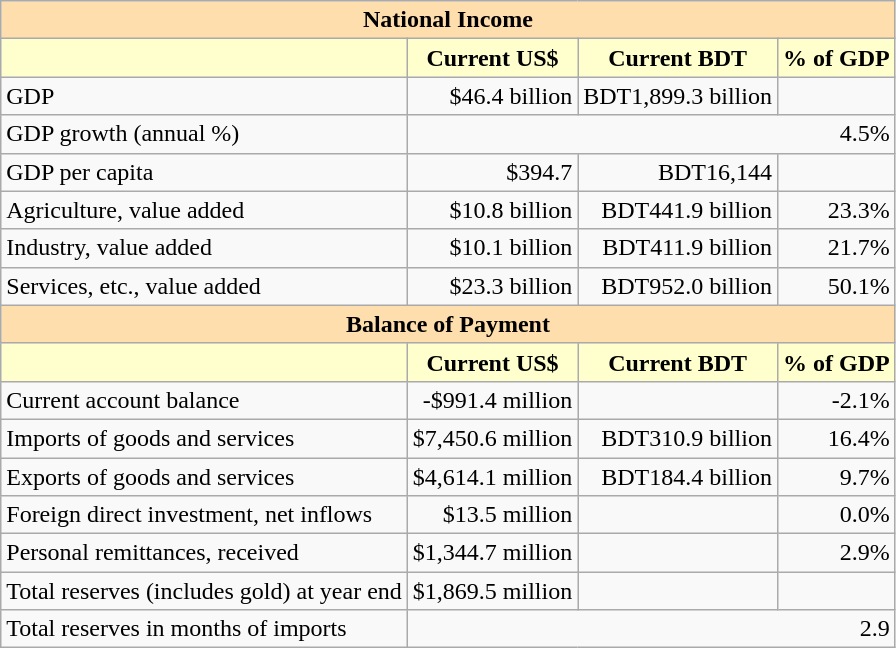<table class="wikitable">
<tr>
<th colspan="4" style="background: #ffdead;">National Income</th>
</tr>
<tr>
<th style="background: #ffffcd;"></th>
<th style="background: #ffffcd;">Current US$</th>
<th style="background: #ffffcd;">Current BDT</th>
<th style="background: #ffffcd;">% of GDP</th>
</tr>
<tr>
<td>GDP</td>
<td style="text-align: right;">$46.4 billion</td>
<td style="text-align: right;">BDT1,899.3 billion</td>
<td style="text-align: right;"></td>
</tr>
<tr>
<td>GDP growth (annual %)</td>
<td colspan="3"  style="text-align: right;">4.5%</td>
</tr>
<tr>
<td>GDP per capita</td>
<td style="text-align: right;">$394.7</td>
<td style="text-align: right;">BDT16,144</td>
<td style="text-align: right;"></td>
</tr>
<tr>
<td>Agriculture, value added</td>
<td style="text-align: right;">$10.8 billion</td>
<td style="text-align: right;">BDT441.9 billion</td>
<td style="text-align: right;">23.3%</td>
</tr>
<tr>
<td>Industry, value added</td>
<td style="text-align: right;">$10.1 billion</td>
<td style="text-align: right;">BDT411.9 billion</td>
<td style="text-align: right;">21.7%</td>
</tr>
<tr>
<td>Services, etc., value added</td>
<td style="text-align: right;">$23.3 billion</td>
<td style="text-align: right;">BDT952.0 billion</td>
<td style="text-align: right;">50.1%</td>
</tr>
<tr>
<th colspan="4" style="background: #ffdead;">Balance of Payment</th>
</tr>
<tr>
<th style="background: #ffffcd;"></th>
<th style="background: #ffffcd;">Current US$</th>
<th style="background: #ffffcd;">Current BDT</th>
<th style="background: #ffffcd;">% of GDP</th>
</tr>
<tr>
<td>Current account balance</td>
<td style="text-align: right;">-$991.4 million</td>
<td style="text-align: right;"></td>
<td style="text-align: right;">-2.1%</td>
</tr>
<tr>
<td>Imports of goods and services</td>
<td style="text-align: right;">$7,450.6 million</td>
<td style="text-align: right;">BDT310.9 billion</td>
<td style="text-align: right;">16.4%</td>
</tr>
<tr>
<td>Exports of goods and services</td>
<td style="text-align: right;">$4,614.1 million</td>
<td style="text-align: right;">BDT184.4 billion</td>
<td style="text-align: right;">9.7%</td>
</tr>
<tr>
<td>Foreign direct investment, net inflows</td>
<td style="text-align: right;">$13.5 million</td>
<td style="text-align: right;"></td>
<td style="text-align: right;">0.0%</td>
</tr>
<tr>
<td>Personal remittances, received</td>
<td style="text-align: right;">$1,344.7 million</td>
<td style="text-align: right;"></td>
<td style="text-align: right;">2.9%</td>
</tr>
<tr>
<td>Total reserves (includes gold) at year end</td>
<td style="text-align: right;">$1,869.5 million</td>
<td style="text-align: right;"></td>
<td style="text-align: right;"></td>
</tr>
<tr>
<td>Total reserves in months of imports</td>
<td colspan="3"  style="text-align: right;">2.9</td>
</tr>
</table>
